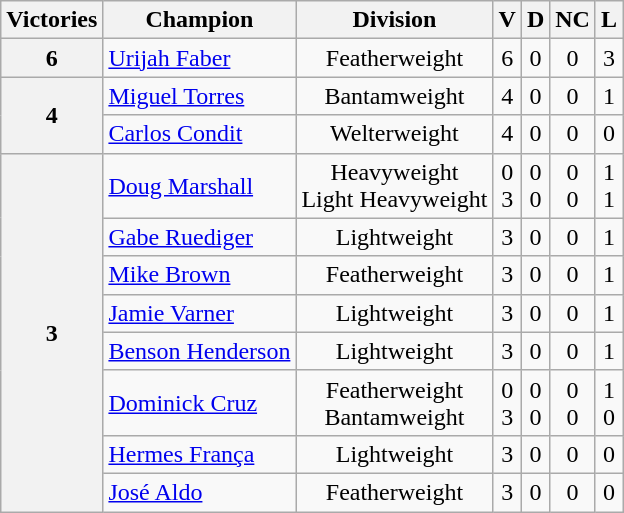<table class="wikitable" style="text-align:center">
<tr>
<th>Victories</th>
<th>Champion</th>
<th>Division</th>
<th>V</th>
<th>D</th>
<th>NC</th>
<th>L</th>
</tr>
<tr>
<th rowspan="1">6</th>
<td align=left> <a href='#'>Urijah Faber</a></td>
<td align=center>Featherweight</td>
<td>6</td>
<td>0</td>
<td>0</td>
<td>3</td>
</tr>
<tr>
<th rowspan="2">4</th>
<td align=left> <a href='#'>Miguel Torres</a></td>
<td align=center>Bantamweight</td>
<td>4</td>
<td>0</td>
<td>0</td>
<td>1</td>
</tr>
<tr>
<td align=left> <a href='#'>Carlos Condit</a></td>
<td align=center>Welterweight</td>
<td>4</td>
<td>0</td>
<td>0</td>
<td>0</td>
</tr>
<tr>
<th rowspan="8">3</th>
<td align=left> <a href='#'>Doug Marshall</a></td>
<td align=center>Heavyweight <br> Light Heavyweight</td>
<td>0 <br> 3</td>
<td>0 <br> 0</td>
<td>0 <br> 0</td>
<td>1 <br> 1</td>
</tr>
<tr>
<td align=left> <a href='#'>Gabe Ruediger</a></td>
<td align=center>Lightweight</td>
<td>3</td>
<td>0</td>
<td>0</td>
<td>1</td>
</tr>
<tr>
<td align=left> <a href='#'>Mike Brown</a></td>
<td align=center>Featherweight</td>
<td>3</td>
<td>0</td>
<td>0</td>
<td>1</td>
</tr>
<tr>
<td align=left> <a href='#'>Jamie Varner</a></td>
<td align=center>Lightweight</td>
<td>3</td>
<td>0</td>
<td>0</td>
<td>1</td>
</tr>
<tr>
<td align=left> <a href='#'>Benson Henderson</a></td>
<td align=center>Lightweight</td>
<td>3</td>
<td>0</td>
<td>0</td>
<td>1</td>
</tr>
<tr>
<td align=left> <a href='#'>Dominick Cruz</a></td>
<td align=center>Featherweight <br> Bantamweight</td>
<td>0 <br> 3</td>
<td>0 <br> 0</td>
<td>0 <br> 0</td>
<td>1 <br> 0</td>
</tr>
<tr>
<td align=left> <a href='#'>Hermes França</a></td>
<td align=center>Lightweight</td>
<td>3</td>
<td>0</td>
<td>0</td>
<td>0</td>
</tr>
<tr>
<td align=left> <a href='#'>José Aldo</a></td>
<td align=center>Featherweight</td>
<td>3</td>
<td>0</td>
<td>0</td>
<td>0</td>
</tr>
</table>
